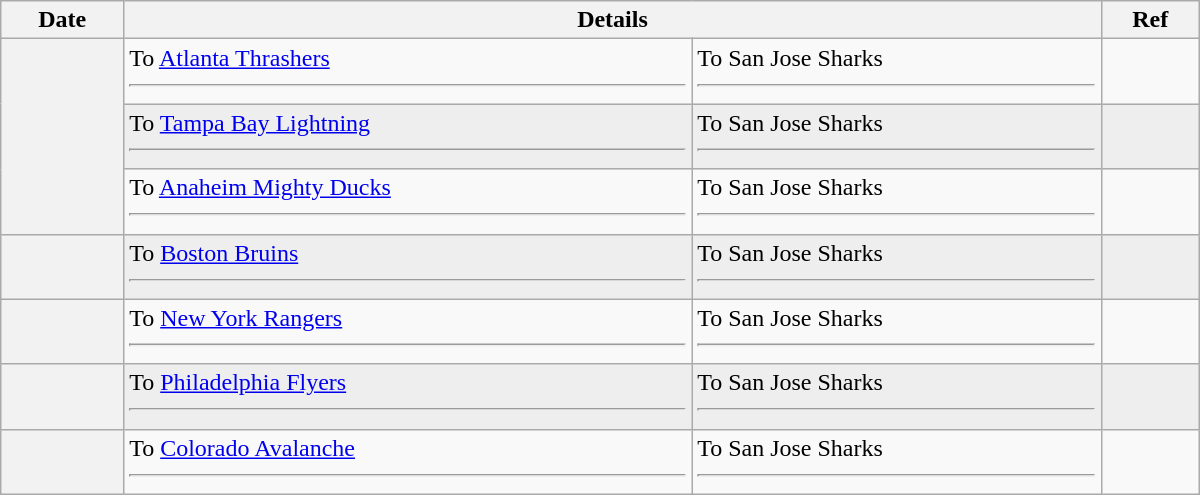<table class="wikitable plainrowheaders" style="width: 50em;">
<tr>
<th scope="col">Date</th>
<th scope="col" colspan="2">Details</th>
<th scope="col">Ref</th>
</tr>
<tr>
<th scope="row" rowspan=3></th>
<td valign="top">To <a href='#'>Atlanta Thrashers</a> <hr></td>
<td valign="top">To San Jose Sharks <hr></td>
<td></td>
</tr>
<tr bgcolor="#eeeeee">
<td valign="top">To <a href='#'>Tampa Bay Lightning</a> <hr></td>
<td valign="top">To San Jose Sharks <hr></td>
<td></td>
</tr>
<tr>
<td valign="top">To <a href='#'>Anaheim Mighty Ducks</a> <hr></td>
<td valign="top">To San Jose Sharks <hr></td>
<td></td>
</tr>
<tr bgcolor="#eeeeee">
<th scope="row"></th>
<td valign="top">To <a href='#'>Boston Bruins</a> <hr></td>
<td valign="top">To San Jose Sharks <hr></td>
<td></td>
</tr>
<tr>
<th scope="row"></th>
<td valign="top">To <a href='#'>New York Rangers</a> <hr></td>
<td valign="top">To San Jose Sharks <hr></td>
<td></td>
</tr>
<tr bgcolor="#eeeeee">
<th scope="row"></th>
<td valign="top">To <a href='#'>Philadelphia Flyers</a> <hr></td>
<td valign="top">To San Jose Sharks <hr></td>
<td></td>
</tr>
<tr>
<th scope="row"></th>
<td valign="top">To <a href='#'>Colorado Avalanche</a> <hr></td>
<td valign="top">To San Jose Sharks <hr></td>
<td></td>
</tr>
</table>
